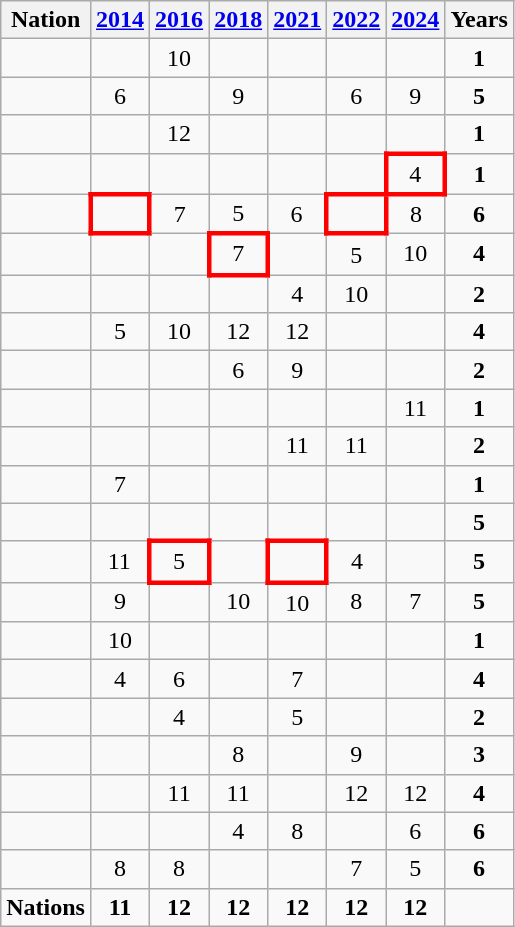<table class="wikitable" style="text-align:center">
<tr>
<th>Nation</th>
<th><a href='#'>2014</a></th>
<th><a href='#'>2016</a></th>
<th><a href='#'>2018</a></th>
<th><a href='#'>2021</a></th>
<th><a href='#'>2022</a></th>
<th><a href='#'>2024</a></th>
<th>Years</th>
</tr>
<tr>
<td align=left></td>
<td></td>
<td>10</td>
<td></td>
<td></td>
<td></td>
<td></td>
<td><strong>1</strong></td>
</tr>
<tr>
<td align=left></td>
<td>6</td>
<td></td>
<td>9</td>
<td></td>
<td>6</td>
<td>9</td>
<td><strong>5</strong></td>
</tr>
<tr>
<td align=left></td>
<td></td>
<td>12</td>
<td></td>
<td></td>
<td></td>
<td></td>
<td><strong>1</strong></td>
</tr>
<tr>
<td align=left></td>
<td></td>
<td></td>
<td></td>
<td></td>
<td></td>
<td style="border:3px solid red">4</td>
<td><strong>1</strong></td>
</tr>
<tr>
<td align=left></td>
<td style="border:3px solid red"></td>
<td>7</td>
<td>5</td>
<td>6</td>
<td style="border:3px solid red"></td>
<td>8</td>
<td><strong>6</strong></td>
</tr>
<tr>
<td align=left></td>
<td></td>
<td></td>
<td style="border:3px solid red">7</td>
<td></td>
<td>5</td>
<td>10</td>
<td><strong>4</strong></td>
</tr>
<tr>
<td align=left></td>
<td></td>
<td></td>
<td></td>
<td>4</td>
<td>10</td>
<td></td>
<td><strong>2</strong></td>
</tr>
<tr>
<td align=left></td>
<td>5</td>
<td>10</td>
<td>12</td>
<td>12</td>
<td></td>
<td></td>
<td><strong>4</strong></td>
</tr>
<tr>
<td align=left></td>
<td></td>
<td></td>
<td>6</td>
<td>9</td>
<td></td>
<td></td>
<td><strong>2</strong></td>
</tr>
<tr>
<td align=left></td>
<td></td>
<td></td>
<td></td>
<td></td>
<td></td>
<td>11</td>
<td><strong>1</strong></td>
</tr>
<tr>
<td align=left></td>
<td></td>
<td></td>
<td></td>
<td>11</td>
<td>11</td>
<td></td>
<td><strong>2</strong></td>
</tr>
<tr>
<td align=left></td>
<td>7</td>
<td></td>
<td></td>
<td></td>
<td></td>
<td></td>
<td><strong>1</strong></td>
</tr>
<tr>
<td align=left></td>
<td></td>
<td></td>
<td></td>
<td></td>
<td></td>
<td></td>
<td><strong>5</strong></td>
</tr>
<tr>
<td align=left></td>
<td>11</td>
<td style="border:3px solid red">5</td>
<td></td>
<td style="border:3px solid red"></td>
<td>4</td>
<td></td>
<td><strong>5</strong></td>
</tr>
<tr>
<td align=left></td>
<td>9</td>
<td></td>
<td>10</td>
<td>10</td>
<td>8</td>
<td>7</td>
<td><strong>5</strong></td>
</tr>
<tr>
<td align=left></td>
<td>10</td>
<td></td>
<td></td>
<td></td>
<td></td>
<td></td>
<td><strong>1</strong></td>
</tr>
<tr>
<td align=left></td>
<td>4</td>
<td>6</td>
<td></td>
<td>7</td>
<td></td>
<td></td>
<td><strong>4</strong></td>
</tr>
<tr>
<td align=left></td>
<td></td>
<td>4</td>
<td></td>
<td>5</td>
<td></td>
<td></td>
<td><strong>2</strong></td>
</tr>
<tr>
<td align=left></td>
<td></td>
<td></td>
<td>8</td>
<td></td>
<td>9</td>
<td></td>
<td><strong>3</strong></td>
</tr>
<tr>
<td align=left></td>
<td></td>
<td>11</td>
<td>11</td>
<td></td>
<td>12</td>
<td>12</td>
<td><strong>4</strong></td>
</tr>
<tr>
<td align=left></td>
<td></td>
<td></td>
<td>4</td>
<td>8</td>
<td></td>
<td>6</td>
<td><strong>6</strong></td>
</tr>
<tr>
<td align=left></td>
<td>8</td>
<td>8</td>
<td></td>
<td></td>
<td>7</td>
<td>5</td>
<td><strong>6</strong></td>
</tr>
<tr>
<td><strong>Nations</strong></td>
<td><strong>11</strong></td>
<td><strong>12</strong></td>
<td><strong>12</strong></td>
<td><strong>12</strong></td>
<td><strong>12</strong></td>
<td><strong>12</strong></td>
<td></td>
</tr>
</table>
